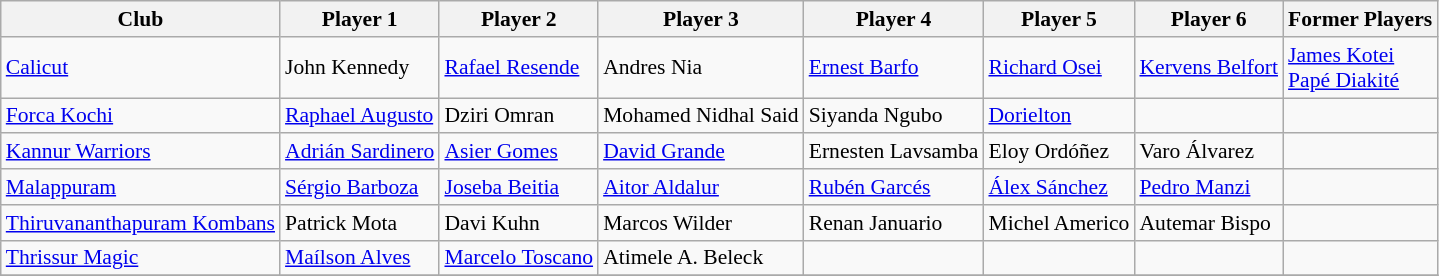<table class="wikitable" style="font-size:90%;">
<tr>
<th>Club</th>
<th>Player 1</th>
<th>Player 2</th>
<th>Player 3</th>
<th>Player 4</th>
<th>Player 5</th>
<th>Player 6</th>
<th>Former Players</th>
</tr>
<tr>
<td><a href='#'>Calicut</a></td>
<td> John Kennedy</td>
<td> <a href='#'>Rafael Resende</a></td>
<td> Andres Nia</td>
<td> <a href='#'>Ernest Barfo</a></td>
<td> <a href='#'>Richard Osei</a></td>
<td> <a href='#'>Kervens Belfort</a></td>
<td> <a href='#'>James Kotei</a><br> <a href='#'>Papé Diakité</a></td>
</tr>
<tr>
<td><a href='#'>Forca Kochi</a></td>
<td> <a href='#'>Raphael Augusto</a></td>
<td> Dziri Omran</td>
<td> Mohamed Nidhal Said</td>
<td> Siyanda Ngubo</td>
<td> <a href='#'>Dorielton</a></td>
<td></td>
<td></td>
</tr>
<tr>
<td><a href='#'>Kannur Warriors</a></td>
<td> <a href='#'>Adrián Sardinero</a></td>
<td> <a href='#'>Asier Gomes</a></td>
<td> <a href='#'>David Grande</a></td>
<td> Ernesten Lavsamba</td>
<td> Eloy Ordóñez</td>
<td> Varo Álvarez</td>
<td></td>
</tr>
<tr>
<td><a href='#'>Malappuram</a></td>
<td> <a href='#'>Sérgio Barboza</a></td>
<td> <a href='#'>Joseba Beitia</a></td>
<td> <a href='#'>Aitor Aldalur</a></td>
<td> <a href='#'>Rubén Garcés</a></td>
<td> <a href='#'>Álex Sánchez</a></td>
<td> <a href='#'>Pedro Manzi</a></td>
<td></td>
</tr>
<tr>
<td><a href='#'>Thiruvananthapuram Kombans</a></td>
<td> Patrick Mota</td>
<td> Davi Kuhn</td>
<td> Marcos Wilder</td>
<td> Renan Januario</td>
<td> Michel Americo</td>
<td> Autemar Bispo</td>
<td></td>
</tr>
<tr>
<td><a href='#'>Thrissur Magic</a></td>
<td> <a href='#'>Maílson Alves</a></td>
<td> <a href='#'>Marcelo Toscano</a></td>
<td> Atimele A. Beleck</td>
<td></td>
<td></td>
<td></td>
<td></td>
</tr>
<tr>
</tr>
</table>
